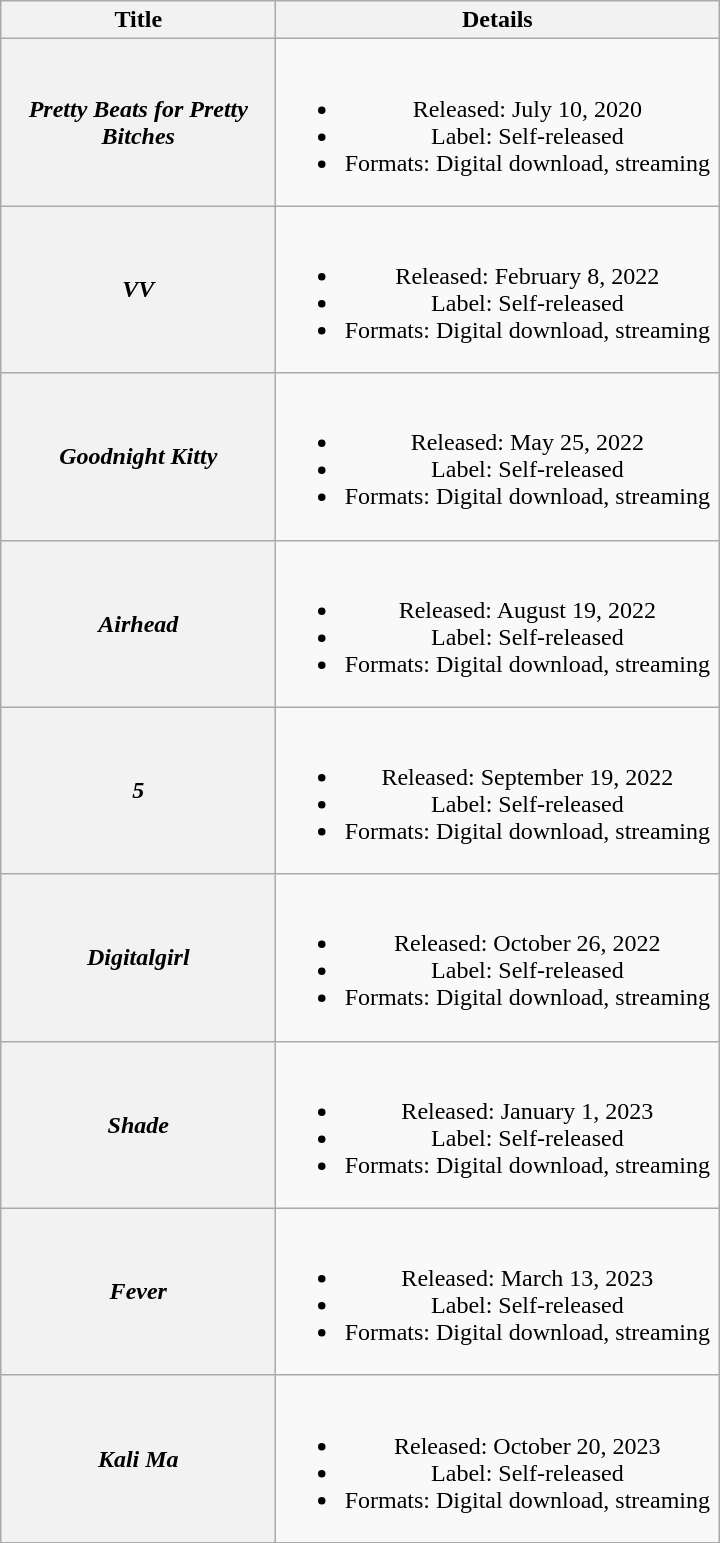<table class="wikitable plainrowheaders" style="text-align:center;">
<tr>
<th scope="col" style="width:11em;">Title</th>
<th scope="col" style="width:18em;">Details</th>
</tr>
<tr>
<th scope="row"><em>Pretty Beats for Pretty Bitches</em></th>
<td><br><ul><li>Released: July 10, 2020</li><li>Label: Self-released</li><li>Formats: Digital download, streaming</li></ul></td>
</tr>
<tr>
<th scope="row"><em>VV</em></th>
<td><br><ul><li>Released: February 8, 2022</li><li>Label: Self-released</li><li>Formats: Digital download, streaming</li></ul></td>
</tr>
<tr>
<th scope="row"><em>Goodnight Kitty</em></th>
<td><br><ul><li>Released: May 25, 2022</li><li>Label: Self-released</li><li>Formats: Digital download, streaming</li></ul></td>
</tr>
<tr>
<th scope="row"><em>Airhead</em></th>
<td><br><ul><li>Released: August 19, 2022</li><li>Label: Self-released</li><li>Formats: Digital download, streaming</li></ul></td>
</tr>
<tr>
<th scope="row"><em>5</em></th>
<td><br><ul><li>Released: September 19, 2022</li><li>Label: Self-released</li><li>Formats: Digital download, streaming</li></ul></td>
</tr>
<tr>
<th scope="row"><em>Digitalgirl</em></th>
<td><br><ul><li>Released: October 26, 2022</li><li>Label: Self-released</li><li>Formats: Digital download, streaming</li></ul></td>
</tr>
<tr>
<th scope="row"><em>Shade</em></th>
<td><br><ul><li>Released: January 1, 2023</li><li>Label: Self-released</li><li>Formats: Digital download, streaming</li></ul></td>
</tr>
<tr>
<th scope="row"><em>Fever</em><br></th>
<td><br><ul><li>Released: March 13, 2023</li><li>Label: Self-released</li><li>Formats: Digital download, streaming</li></ul></td>
</tr>
<tr>
<th scope="row"><em>Kali Ma</em><br></th>
<td><br><ul><li>Released: October 20, 2023</li><li>Label: Self-released</li><li>Formats: Digital download, streaming</li></ul></td>
</tr>
</table>
